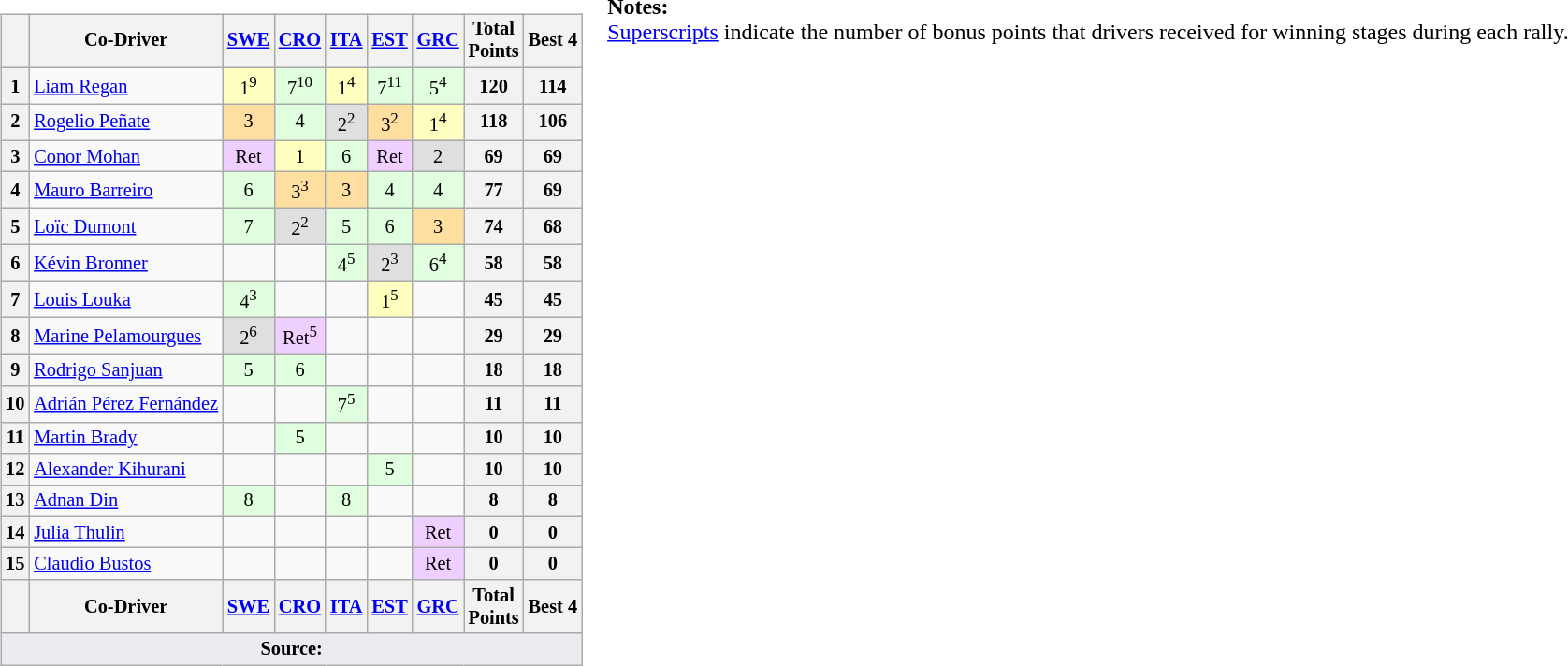<table>
<tr>
<td valign="top"><br><table class="wikitable" style="font-size: 85%; text-align: center">
<tr>
<th valign="middle"></th>
<th valign="middle">Co-Driver</th>
<th><a href='#'>SWE</a><br></th>
<th><a href='#'>CRO</a><br></th>
<th><a href='#'>ITA</a><br></th>
<th><a href='#'>EST</a><br></th>
<th><a href='#'>GRC</a><br></th>
<th valign="middle">Total<br>Points</th>
<th valign="middle">Best 4</th>
</tr>
<tr>
<th>1</th>
<td align="left"> <a href='#'>Liam Regan</a></td>
<td style="background:#ffffbf;">1<sup>9</sup></td>
<td style="background:#dfffdf;">7<sup>10</sup></td>
<td style="background:#ffffbf;">1<sup>4</sup></td>
<td style="background:#dfffdf;">7<sup>11</sup></td>
<td style="background:#dfffdf;">5<sup>4</sup></td>
<th>120</th>
<th>114</th>
</tr>
<tr>
<th>2</th>
<td align="left"> <a href='#'>Rogelio Peñate</a></td>
<td style="background:#ffdf9f;">3</td>
<td style="background:#dfffdf;">4</td>
<td style="background:#dfdfdf;">2<sup>2</sup></td>
<td style="background:#ffdf9f;">3<sup>2</sup></td>
<td style="background:#ffffbf;">1<sup>4</sup></td>
<th>118</th>
<th>106</th>
</tr>
<tr>
<th>3</th>
<td align="left"> <a href='#'>Conor Mohan</a></td>
<td style="background:#efcfff;">Ret</td>
<td style="background:#ffffbf;">1</td>
<td style="background:#dfffdf;">6</td>
<td style="background:#efcfff;">Ret</td>
<td style="background:#dfdfdf;">2</td>
<th>69</th>
<th>69</th>
</tr>
<tr>
<th>4</th>
<td align="left"> <a href='#'>Mauro Barreiro</a></td>
<td style="background:#dfffdf;">6</td>
<td style="background:#ffdf9f;">3<sup>3</sup></td>
<td style="background:#ffdf9f;">3</td>
<td style="background:#dfffdf;">4</td>
<td style="background:#dfffdf;">4</td>
<th>77</th>
<th>69</th>
</tr>
<tr>
<th>5</th>
<td align="left"> <a href='#'>Loïc Dumont</a></td>
<td style="background:#dfffdf;">7</td>
<td style="background:#dfdfdf;">2<sup>2</sup></td>
<td style="background:#dfffdf;">5</td>
<td style="background:#dfffdf;">6</td>
<td style="background:#ffdf9f;">3</td>
<th>74</th>
<th>68</th>
</tr>
<tr>
<th>6</th>
<td align="left"> <a href='#'>Kévin Bronner</a></td>
<td></td>
<td></td>
<td style="background:#dfffdf;">4<sup>5</sup></td>
<td style="background:#dfdfdf;">2<sup>3</sup></td>
<td style="background:#dfffdf;">6<sup>4</sup></td>
<th>58</th>
<th>58</th>
</tr>
<tr>
<th>7</th>
<td align="left"> <a href='#'>Louis Louka</a></td>
<td style="background:#dfffdf;">4<sup>3</sup></td>
<td></td>
<td></td>
<td style="background:#ffffbf;">1<sup>5</sup></td>
<td></td>
<th>45</th>
<th>45</th>
</tr>
<tr>
<th>8</th>
<td align="left"> <a href='#'>Marine Pelamourgues</a></td>
<td style="background:#dfdfdf;">2<sup>6</sup></td>
<td style="background:#efcfff;">Ret<sup>5</sup></td>
<td></td>
<td></td>
<td></td>
<th>29</th>
<th>29</th>
</tr>
<tr>
<th>9</th>
<td align="left"> <a href='#'>Rodrigo Sanjuan</a></td>
<td style="background:#dfffdf;">5</td>
<td style="background:#dfffdf;">6</td>
<td></td>
<td></td>
<td></td>
<th>18</th>
<th>18</th>
</tr>
<tr>
<th>10</th>
<td align="left"> <a href='#'>Adrián Pérez Fernández</a></td>
<td></td>
<td></td>
<td style="background:#dfffdf;">7<sup>5</sup></td>
<td></td>
<td></td>
<th>11</th>
<th>11</th>
</tr>
<tr>
<th>11</th>
<td align="left"> <a href='#'>Martin Brady</a></td>
<td></td>
<td style="background:#dfffdf;">5</td>
<td></td>
<td></td>
<td></td>
<th>10</th>
<th>10</th>
</tr>
<tr>
<th>12</th>
<td align="left"> <a href='#'>Alexander Kihurani</a></td>
<td></td>
<td></td>
<td></td>
<td style="background:#dfffdf;">5</td>
<td></td>
<th>10</th>
<th>10</th>
</tr>
<tr>
<th>13</th>
<td align="left"> <a href='#'>Adnan Din</a></td>
<td style="background:#dfffdf;">8</td>
<td></td>
<td style="background:#dfffdf;">8</td>
<td></td>
<td></td>
<th>8</th>
<th>8</th>
</tr>
<tr>
<th>14</th>
<td align="left"> <a href='#'>Julia Thulin</a></td>
<td></td>
<td></td>
<td></td>
<td></td>
<td style="background:#efcfff;">Ret</td>
<th>0</th>
<th>0</th>
</tr>
<tr>
<th>15</th>
<td align="left"> <a href='#'>Claudio Bustos</a></td>
<td></td>
<td></td>
<td></td>
<td></td>
<td style="background:#efcfff;">Ret</td>
<th>0</th>
<th>0</th>
</tr>
<tr>
<th valign="middle"></th>
<th valign="middle">Co-Driver</th>
<th><a href='#'>SWE</a><br></th>
<th><a href='#'>CRO</a><br></th>
<th><a href='#'>ITA</a><br></th>
<th><a href='#'>EST</a><br></th>
<th><a href='#'>GRC</a><br></th>
<th valign="middle">Total<br>Points</th>
<th valign="middle">Best 4</th>
</tr>
<tr>
<td colspan="9" style="background-color:#EAECF0;text-align:center"><strong>Source:</strong></td>
</tr>
</table>
</td>
<td valign="top"><br>
<span><strong>Notes:</strong><br><a href='#'>Superscripts</a> indicate the number of bonus points that drivers received for winning stages during each rally.</span></td>
</tr>
</table>
